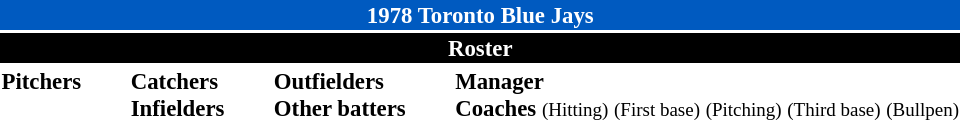<table class="toccolours" style="font-size: 95%;">
<tr>
<th colspan="10" style="background-color: #005ac0; color: white; text-align: center;">1978 Toronto Blue Jays</th>
</tr>
<tr>
<td colspan="10" style="background-color: black; color: white; text-align: center;"><strong>Roster</strong></td>
</tr>
<tr>
<td valign="top"><strong>Pitchers</strong><br>












</td>
<td width="25px"></td>
<td valign="top"><strong>Catchers</strong><br>



<strong>Infielders</strong>







</td>
<td width="25px"></td>
<td valign="top"><strong>Outfielders</strong><br>







<strong>Other batters</strong>


</td>
<td width="25px"></td>
<td valign="top"><strong>Manager</strong><br>
<strong>Coaches</strong>
 <small>(Hitting)</small>
 <small>(First base)</small>
 <small>(Pitching)</small>
 <small>(Third base)</small>
 <small>(Bullpen)</small></td>
</tr>
</table>
